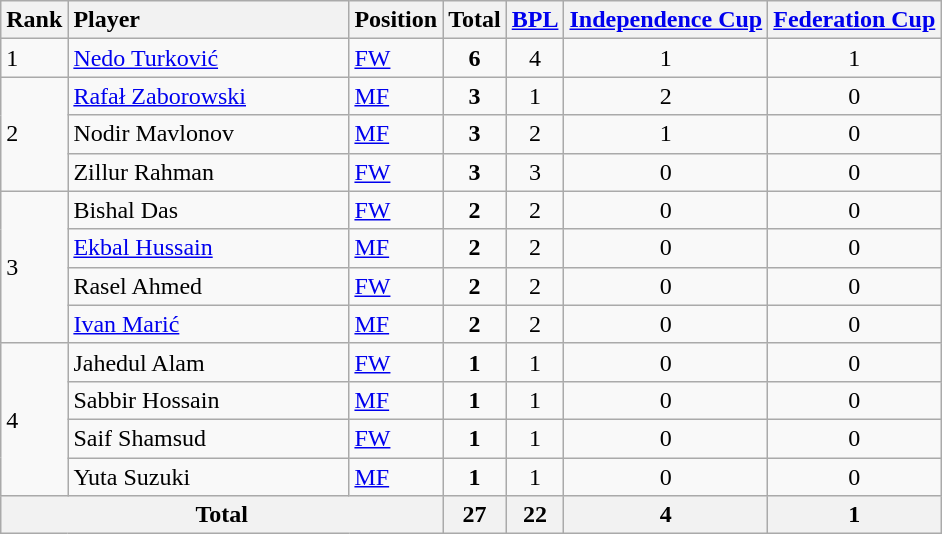<table class="wikitable">
<tr>
<th>Rank</th>
<th style="width:180px;text-align:left">Player</th>
<th>Position</th>
<th>Total</th>
<th><a href='#'>BPL</a></th>
<th><a href='#'>Independence Cup</a></th>
<th><a href='#'>Federation Cup</a></th>
</tr>
<tr>
<td>1</td>
<td> <a href='#'>Nedo Turković</a></td>
<td><a href='#'>FW</a></td>
<td align="center"><strong>6</strong></td>
<td align="center">4</td>
<td align="center">1</td>
<td align="center">1</td>
</tr>
<tr>
<td rowspan=3>2</td>
<td> <a href='#'>Rafał Zaborowski</a></td>
<td><a href='#'>MF</a></td>
<td align="center"><strong>3</strong></td>
<td align="center">1</td>
<td align="center">2</td>
<td align="center">0</td>
</tr>
<tr>
<td> Nodir Mavlonov</td>
<td><a href='#'>MF</a></td>
<td align="center"><strong>3</strong></td>
<td align="center">2</td>
<td align="center">1</td>
<td align="center">0</td>
</tr>
<tr>
<td> Zillur Rahman</td>
<td><a href='#'>FW</a></td>
<td align="center"><strong>3</strong></td>
<td align="center">3</td>
<td align="center">0</td>
<td align="center">0</td>
</tr>
<tr>
<td rowspan=4>3</td>
<td> Bishal Das</td>
<td><a href='#'>FW</a></td>
<td align="center"><strong>2</strong></td>
<td align="center">2</td>
<td align="center">0</td>
<td align="center">0</td>
</tr>
<tr>
<td> <a href='#'>Ekbal Hussain</a></td>
<td><a href='#'>MF</a></td>
<td align="center"><strong>2</strong></td>
<td align="center">2</td>
<td align="center">0</td>
<td align="center">0</td>
</tr>
<tr>
<td> Rasel Ahmed</td>
<td><a href='#'>FW</a></td>
<td align="center"><strong>2</strong></td>
<td align="center">2</td>
<td align="center">0</td>
<td align="center">0</td>
</tr>
<tr>
<td> <a href='#'>Ivan Marić</a></td>
<td><a href='#'>MF</a></td>
<td align="center"><strong>2</strong></td>
<td align="center">2</td>
<td align="center">0</td>
<td align="center">0</td>
</tr>
<tr>
<td rowspan=4>4</td>
<td> Jahedul Alam</td>
<td><a href='#'>FW</a></td>
<td align="center"><strong>1</strong></td>
<td align="center">1</td>
<td align="center">0</td>
<td align="center">0</td>
</tr>
<tr>
<td> Sabbir Hossain</td>
<td><a href='#'>MF</a></td>
<td align="center"><strong>1</strong></td>
<td align="center">1</td>
<td align="center">0</td>
<td align="center">0</td>
</tr>
<tr>
<td> Saif Shamsud</td>
<td><a href='#'>FW</a></td>
<td align="center"><strong>1</strong></td>
<td align="center">1</td>
<td align="center">0</td>
<td align="center">0</td>
</tr>
<tr>
<td> Yuta Suzuki</td>
<td><a href='#'>MF</a></td>
<td align="center"><strong>1</strong></td>
<td align="center">1</td>
<td align="center">0</td>
<td align="center">0</td>
</tr>
<tr>
<th colspan="3" align="center">Total</th>
<th align="center">27</th>
<th align="center">22</th>
<th align="center">4</th>
<th align="center">1</th>
</tr>
</table>
